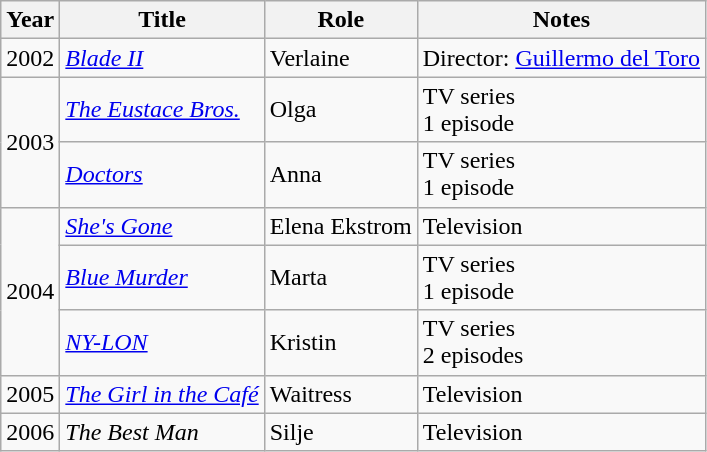<table class="wikitable">
<tr>
<th>Year</th>
<th>Title</th>
<th>Role</th>
<th>Notes</th>
</tr>
<tr>
<td>2002</td>
<td><em><a href='#'>Blade II</a></em></td>
<td>Verlaine</td>
<td>Director: <a href='#'>Guillermo del Toro</a></td>
</tr>
<tr>
<td rowspan="2">2003</td>
<td><em><a href='#'>The Eustace Bros.</a></em></td>
<td>Olga</td>
<td>TV series<br>1 episode</td>
</tr>
<tr>
<td><em><a href='#'>Doctors</a></em></td>
<td>Anna</td>
<td>TV series<br>1 episode</td>
</tr>
<tr>
<td rowspan="3">2004</td>
<td><em><a href='#'>She's Gone</a></em></td>
<td>Elena Ekstrom</td>
<td>Television</td>
</tr>
<tr>
<td><em><a href='#'>Blue Murder</a></em></td>
<td>Marta</td>
<td>TV series<br>1 episode</td>
</tr>
<tr>
<td><em><a href='#'>NY-LON</a></em></td>
<td>Kristin</td>
<td>TV series<br>2 episodes</td>
</tr>
<tr>
<td>2005</td>
<td><em><a href='#'>The Girl in the Café</a></em></td>
<td>Waitress</td>
<td>Television</td>
</tr>
<tr>
<td>2006</td>
<td><em>The Best Man</em></td>
<td>Silje</td>
<td>Television</td>
</tr>
</table>
